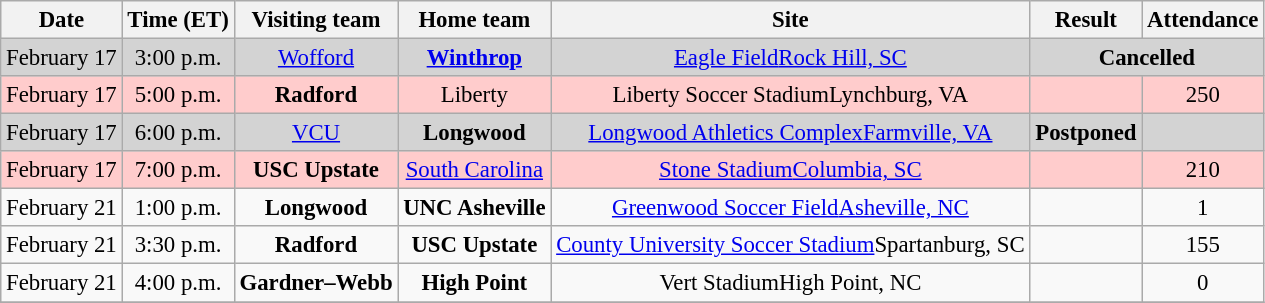<table class="wikitable" style="font-size:95%; text-align: center;">
<tr>
<th>Date</th>
<th>Time (ET)</th>
<th>Visiting team</th>
<th>Home team</th>
<th>Site</th>
<th>Result</th>
<th>Attendance</th>
</tr>
<tr bgcolor="#d3d3d3">
<td>February 17</td>
<td>3:00 p.m.</td>
<td><a href='#'>Wofford</a></td>
<td><strong><a href='#'>Winthrop</a></strong></td>
<td><a href='#'>Eagle Field</a><a href='#'>Rock Hill, SC</a></td>
<td colspan="2"><strong>Cancelled</strong></td>
</tr>
<tr bgcolor="#fcc">
<td>February 17</td>
<td>5:00 p.m.</td>
<td><strong>Radford</strong></td>
<td>Liberty</td>
<td>Liberty Soccer StadiumLynchburg, VA</td>
<td></td>
<td>250</td>
</tr>
<tr bgcolor="#d3d3d3">
<td>February 17</td>
<td>6:00 p.m.</td>
<td><a href='#'>VCU</a></td>
<td><strong>Longwood</strong></td>
<td><a href='#'>Longwood Athletics Complex</a><a href='#'>Farmville, VA</a></td>
<td><strong>Postponed</strong></td>
<td></td>
</tr>
<tr bgcolor="#fcc">
<td>February 17</td>
<td>7:00 p.m.</td>
<td><strong>USC Upstate</strong></td>
<td><a href='#'>South Carolina</a></td>
<td><a href='#'>Stone Stadium</a><a href='#'>Columbia, SC</a></td>
<td></td>
<td>210</td>
</tr>
<tr>
<td>February 21</td>
<td>1:00 p.m.</td>
<td><strong>Longwood</strong></td>
<td><strong>UNC Asheville</strong></td>
<td><a href='#'>Greenwood Soccer Field</a><a href='#'>Asheville, NC</a></td>
<td></td>
<td>1</td>
</tr>
<tr>
<td>February 21</td>
<td>3:30 p.m.</td>
<td><strong>Radford</strong></td>
<td><strong>USC Upstate</strong></td>
<td><a href='#'>County University Soccer Stadium</a>Spartanburg, SC</td>
<td></td>
<td>155</td>
</tr>
<tr>
<td>February 21</td>
<td>4:00 p.m.</td>
<td><strong>Gardner–Webb</strong></td>
<td><strong>High Point</strong></td>
<td>Vert StadiumHigh Point, NC</td>
<td></td>
<td>0</td>
</tr>
<tr>
</tr>
</table>
